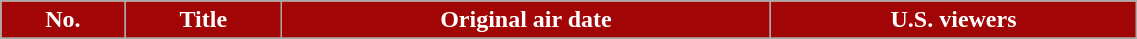<table class="wikitable plainrowheaders" style="width:60%;">
<tr style="color:white;">
<th style="background:#A10505;">No.</th>
<th style="background:#A10505;">Title</th>
<th style="background:#A10505;">Original air date</th>
<th style="background:#A10505;">U.S. viewers</th>
</tr>
<tr>
</tr>
</table>
